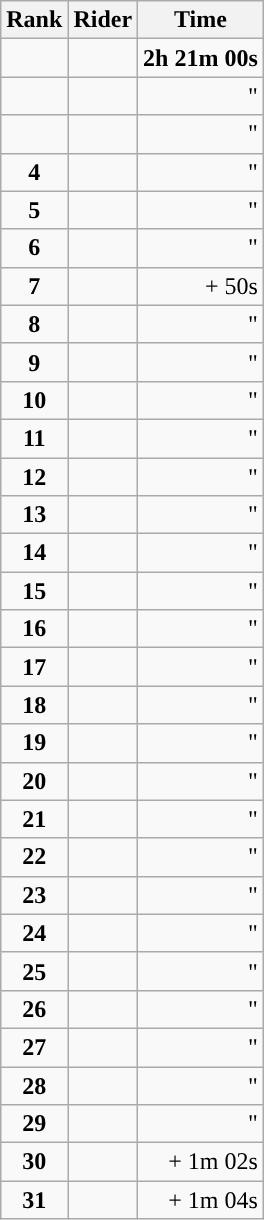<table class=wikitable style="text-align:center;">
<tr>
<th>Rank</th>
<th>Rider</th>
<th>Time</th>
</tr>
<tr>
<td></td>
<td align="left"><strong></strong></td>
<td align="right"><strong>2h 21m 00s</strong></td>
</tr>
<tr>
<td></td>
<td align="left"></td>
<td align="right">"</td>
</tr>
<tr>
<td></td>
<td align="left"></td>
<td align="right">"</td>
</tr>
<tr>
<td><strong>4</strong></td>
<td align="left"></td>
<td align="right">"</td>
</tr>
<tr>
<td><strong>5</strong></td>
<td align="left"></td>
<td align="right">"</td>
</tr>
<tr>
<td><strong>6</strong></td>
<td align="left"></td>
<td align="right">"</td>
</tr>
<tr>
<td><strong>7</strong></td>
<td align="left"></td>
<td align="right">+ 50s</td>
</tr>
<tr>
<td><strong>8</strong></td>
<td align="left"></td>
<td align="right">"</td>
</tr>
<tr>
<td><strong>9</strong></td>
<td align="left"></td>
<td align="right">"</td>
</tr>
<tr>
<td><strong>10</strong></td>
<td align="left"></td>
<td align="right">"</td>
</tr>
<tr>
<td><strong>11</strong></td>
<td align="left"></td>
<td align="right">"</td>
</tr>
<tr>
<td><strong>12</strong></td>
<td align="left"></td>
<td align="right">"</td>
</tr>
<tr>
<td><strong>13</strong></td>
<td align="left"></td>
<td align="right">"</td>
</tr>
<tr>
<td><strong>14</strong></td>
<td align="left"></td>
<td align="right">"</td>
</tr>
<tr>
<td><strong>15</strong></td>
<td align="left"></td>
<td align="right">"</td>
</tr>
<tr>
<td><strong>16</strong></td>
<td align="left"></td>
<td align="right">"</td>
</tr>
<tr>
<td><strong>17</strong></td>
<td align="left"></td>
<td align="right">"</td>
</tr>
<tr>
<td><strong>18</strong></td>
<td align="left"></td>
<td align="right">"</td>
</tr>
<tr>
<td><strong>19</strong></td>
<td align="left"></td>
<td align="right">"</td>
</tr>
<tr>
<td><strong>20</strong></td>
<td align="left"></td>
<td align="right">"</td>
</tr>
<tr>
<td><strong>21</strong></td>
<td align="left"></td>
<td align="right">"</td>
</tr>
<tr>
<td><strong>22</strong></td>
<td align="left"></td>
<td align="right">"</td>
</tr>
<tr>
<td><strong>23</strong></td>
<td align="left"></td>
<td align="right">"</td>
</tr>
<tr>
<td><strong>24</strong></td>
<td align="left"></td>
<td align="right">"</td>
</tr>
<tr>
<td><strong>25</strong></td>
<td align="left"></td>
<td align="right">"</td>
</tr>
<tr>
<td><strong>26</strong></td>
<td align="left"></td>
<td align="right">"</td>
</tr>
<tr>
<td><strong>27</strong></td>
<td align="left"></td>
<td align="right">"</td>
</tr>
<tr>
<td><strong>28</strong></td>
<td align="left"></td>
<td align="right">"</td>
</tr>
<tr>
<td><strong>29</strong></td>
<td align="left"></td>
<td align="right">"</td>
</tr>
<tr>
<td><strong>30</strong></td>
<td align="left"></td>
<td align="right">+ 1m 02s</td>
</tr>
<tr>
<td><strong>31</strong></td>
<td align="left"></td>
<td align="right">+ 1m 04s</td>
</tr>
</table>
